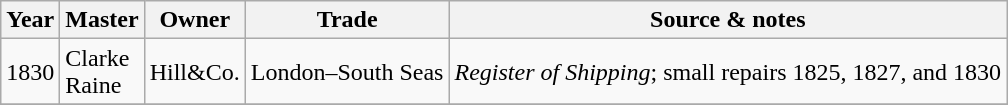<table class=" wikitable">
<tr>
<th>Year</th>
<th>Master</th>
<th>Owner</th>
<th>Trade</th>
<th>Source & notes</th>
</tr>
<tr>
<td>1830</td>
<td>Clarke<br>Raine</td>
<td>Hill&Co.</td>
<td>London–South Seas</td>
<td><em>Register of Shipping</em>; small repairs 1825, 1827, and 1830</td>
</tr>
<tr>
</tr>
</table>
